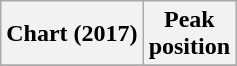<table class="wikitable plainrowheaders" style="text-align:center">
<tr>
<th scope="col">Chart (2017)</th>
<th scope="col">Peak<br>position</th>
</tr>
<tr>
</tr>
</table>
